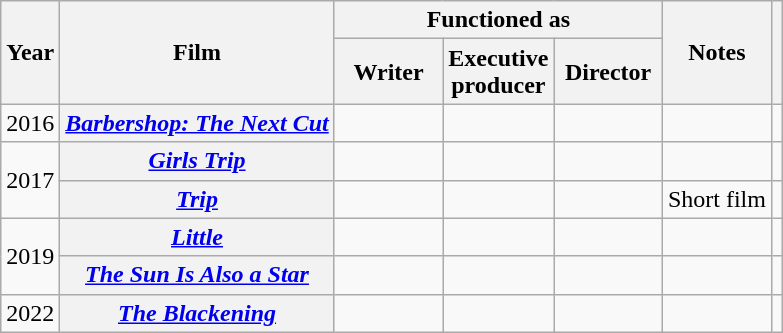<table class="wikitable plainrowheaders sortable">
<tr>
<th rowspan="2">Year</th>
<th rowspan="2">Film</th>
<th colspan="3">Functioned as</th>
<th rowspan="2"; class="unsortable">Notes</th>
<th rowspan="2"; class="unsortable"></th>
</tr>
<tr>
<th style="width:65px;">Writer</th>
<th style="width:65px;">Executive producer</th>
<th style="width:65px;">Director</th>
</tr>
<tr>
<td>2016</td>
<th scope="row"><em><a href='#'>Barbershop: The Next Cut</a></em></th>
<td></td>
<td></td>
<td></td>
<td></td>
<td align="center"></td>
</tr>
<tr>
<td rowspan="2">2017</td>
<th scope="row"><em><a href='#'>Girls Trip</a></em></th>
<td></td>
<td></td>
<td></td>
<td></td>
<td></td>
</tr>
<tr>
<th scope="row"><em><a href='#'>Trip</a></em></th>
<td></td>
<td></td>
<td></td>
<td>Short film</td>
<td align="center"></td>
</tr>
<tr>
<td rowspan="2">2019</td>
<th scope="row"><em><a href='#'>Little</a></em></th>
<td></td>
<td></td>
<td></td>
<td></td>
<td align="center"></td>
</tr>
<tr>
<th scope="row"><em><a href='#'>The Sun Is Also a Star</a></em></th>
<td></td>
<td></td>
<td></td>
<td></td>
<td align="center"></td>
</tr>
<tr>
<td>2022</td>
<th scope="row"><em><a href='#'>The Blackening</a></em></th>
<td></td>
<td></td>
<td></td>
<td></td>
<td align="center"></td>
</tr>
</table>
